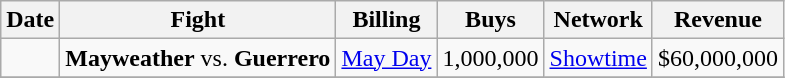<table class="wikitable">
<tr>
<th>Date</th>
<th>Fight</th>
<th>Billing</th>
<th>Buys</th>
<th>Network</th>
<th>Revenue</th>
</tr>
<tr>
<td></td>
<td><strong>Mayweather</strong> vs. <strong>Guerrero</strong></td>
<td><a href='#'>May Day</a></td>
<td>1,000,000</td>
<td><a href='#'>Showtime</a></td>
<td>$60,000,000</td>
</tr>
<tr>
</tr>
</table>
